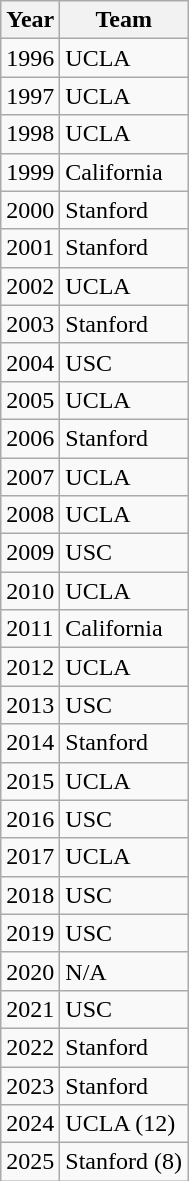<table class="wikitable">
<tr>
<th>Year</th>
<th>Team</th>
</tr>
<tr>
<td>1996</td>
<td>UCLA</td>
</tr>
<tr>
<td>1997</td>
<td>UCLA</td>
</tr>
<tr>
<td>1998</td>
<td>UCLA</td>
</tr>
<tr>
<td>1999</td>
<td>California</td>
</tr>
<tr>
<td>2000</td>
<td>Stanford</td>
</tr>
<tr>
<td>2001</td>
<td>Stanford</td>
</tr>
<tr>
<td>2002</td>
<td>UCLA</td>
</tr>
<tr>
<td>2003</td>
<td>Stanford</td>
</tr>
<tr>
<td>2004</td>
<td>USC</td>
</tr>
<tr>
<td>2005</td>
<td>UCLA</td>
</tr>
<tr>
<td>2006</td>
<td>Stanford</td>
</tr>
<tr>
<td>2007</td>
<td>UCLA</td>
</tr>
<tr>
<td>2008</td>
<td>UCLA</td>
</tr>
<tr>
<td>2009</td>
<td>USC</td>
</tr>
<tr>
<td>2010</td>
<td>UCLA</td>
</tr>
<tr>
<td>2011</td>
<td>California</td>
</tr>
<tr>
<td>2012</td>
<td>UCLA</td>
</tr>
<tr>
<td>2013</td>
<td>USC</td>
</tr>
<tr>
<td>2014</td>
<td>Stanford</td>
</tr>
<tr>
<td>2015</td>
<td>UCLA</td>
</tr>
<tr>
<td>2016</td>
<td>USC</td>
</tr>
<tr>
<td>2017</td>
<td>UCLA</td>
</tr>
<tr>
<td>2018</td>
<td>USC</td>
</tr>
<tr>
<td>2019</td>
<td>USC</td>
</tr>
<tr>
<td>2020</td>
<td>N/A</td>
</tr>
<tr>
<td>2021</td>
<td>USC</td>
</tr>
<tr>
<td>2022</td>
<td>Stanford</td>
</tr>
<tr>
<td>2023</td>
<td>Stanford</td>
</tr>
<tr>
<td>2024</td>
<td>UCLA (12)</td>
</tr>
<tr>
<td>2025</td>
<td>Stanford (8)</td>
</tr>
</table>
